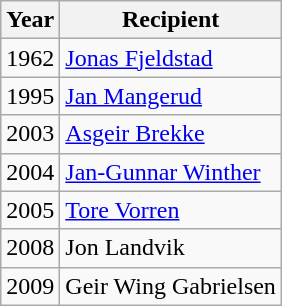<table class="wikitable">
<tr>
<th>Year</th>
<th>Recipient</th>
</tr>
<tr>
<td align=center>1962</td>
<td><a href='#'>Jonas Fjeldstad</a></td>
</tr>
<tr>
<td align=center>1995</td>
<td><a href='#'>Jan Mangerud</a></td>
</tr>
<tr>
<td align=center>2003</td>
<td><a href='#'>Asgeir Brekke</a></td>
</tr>
<tr>
<td align=center>2004</td>
<td><a href='#'>Jan-Gunnar Winther</a></td>
</tr>
<tr>
<td align=center>2005</td>
<td><a href='#'>Tore Vorren</a></td>
</tr>
<tr>
<td align=center>2008</td>
<td>Jon Landvik</td>
</tr>
<tr>
<td align=center>2009</td>
<td>Geir Wing Gabrielsen</td>
</tr>
</table>
